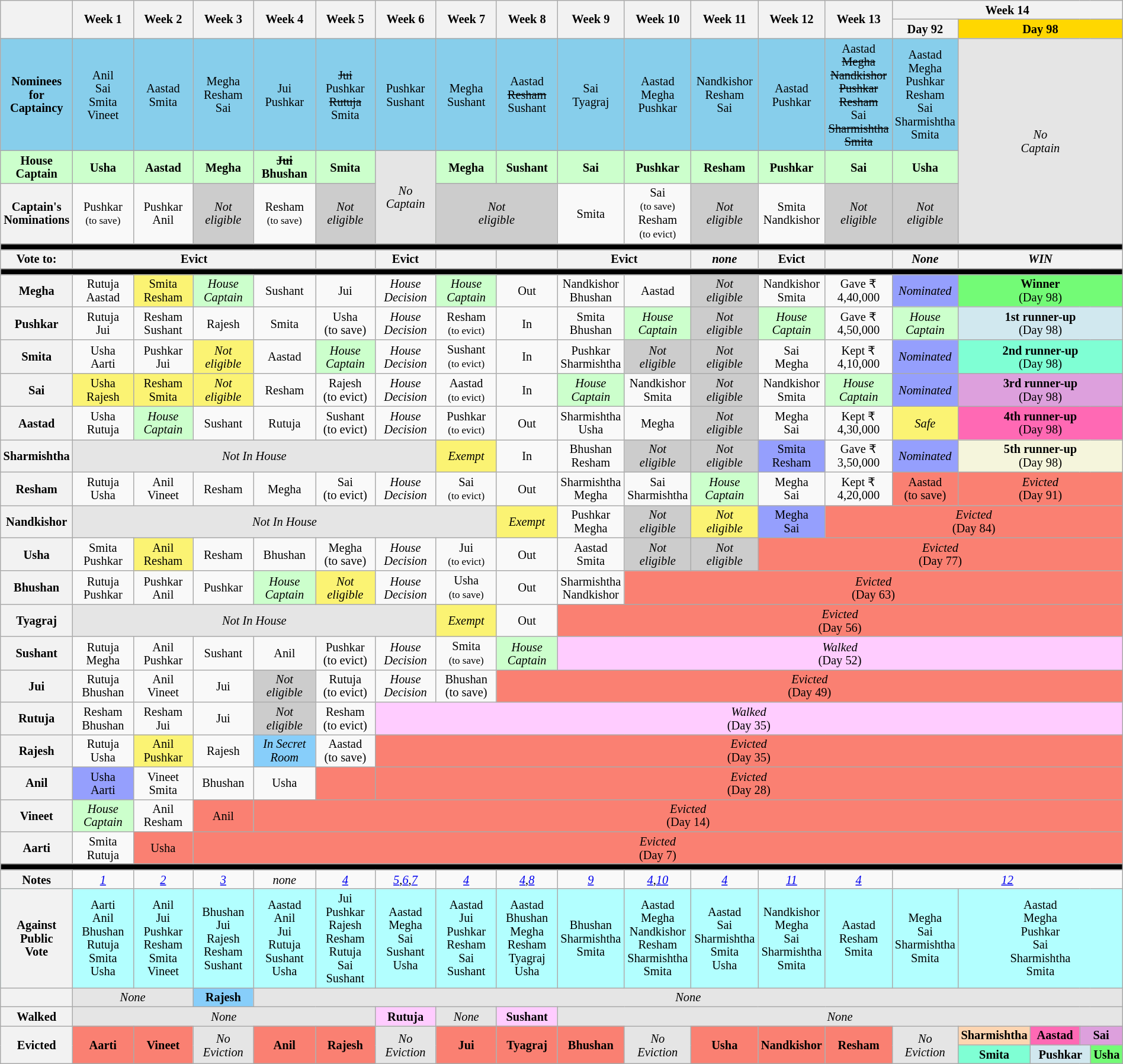<table class="wikitable" style="text-align:center; width:100%; font-size:85%; line-height:15px;">
<tr>
<th rowspan=2 style="width: 6%;"></th>
<th rowspan=2 style="width: 6%;">Week 1</th>
<th rowspan=2 style="width: 6%;">Week 2</th>
<th rowspan=2 style="width: 6%;">Week 3</th>
<th rowspan=2 style="width: 6%;">Week 4</th>
<th rowspan=2 style="width: 6%;">Week 5</th>
<th rowspan=2 style="width: 6%;">Week 6</th>
<th rowspan=2 style="width: 6%;">Week 7</th>
<th rowspan=2 style="width: 6%;">Week 8</th>
<th rowspan=2 style="width: 6%;">Week 9</th>
<th rowspan=2 style="width: 6%;">Week 10</th>
<th rowspan=2 style="width: 6%;">Week 11</th>
<th rowspan=2 style="width: 6%;">Week 12</th>
<th rowspan=2 style="width: 6%;">Week 13</th>
<th colspan="5" style="width: 6%;">Week 14</th>
</tr>
<tr>
<th>Day 92</th>
<th colspan=4 style="background:#FFD700">Day 98</th>
</tr>
<tr style="background:#87CEEB;" |>
<th style="background:#87CEEB;">Nominees for<br>Captaincy</th>
<td>Anil<br>Sai<br>Smita<br>Vineet</td>
<td>Aastad<br>Smita</td>
<td>Megha<br>Resham<br>Sai</td>
<td>Jui<br>Pushkar</td>
<td><s>Jui</s><br>Pushkar<br><s>Rutuja</s><br>Smita</td>
<td>Pushkar<br>Sushant</td>
<td>Megha<br>Sushant</td>
<td>Aastad<br><s>Resham</s><br>Sushant</td>
<td>Sai<br>Tyagraj</td>
<td>Aastad<br>Megha<br>Pushkar</td>
<td>Nandkishor<br>Resham<br>Sai</td>
<td>Aastad<br>Pushkar</td>
<td>Aastad<br><s>Megha<br>Nandkishor<br>Pushkar<br>Resham</s><br>Sai<br><s>Sharmishtha<br>Smita</s></td>
<td>Aastad<br>Megha<br>Pushkar<br>Resham<br>Sai<br>Sharmishtha<br>Smita</td>
<td style="background:#E5E5E5;" colspan=4 rowspan=3><em>No<br>Captain</em></td>
</tr>
<tr style="background:#cfc;">
<th style="background:#cfc;">House<br>Captain</th>
<td style="background:#cfc"><strong>Usha</strong></td>
<td style="background:#cfc"><strong>Aastad</strong></td>
<td style="background:#cfc"><strong>Megha</strong></td>
<td><strong><s>Jui</s><br>Bhushan</strong></td>
<td><strong>Smita</strong></td>
<td style="background:#E5E5E5;" rowspan=2><em>No<br>Captain</em></td>
<td style="background:#cfc"><strong>Megha</strong></td>
<td style="background:#cfc"><strong>Sushant</strong></td>
<td style="background:#cfc"><strong>Sai</strong></td>
<td style="background:#cfc"><strong>Pushkar</strong></td>
<td style="background:#cfc"><strong>Resham</strong></td>
<td style="background:#cfc"><strong>Pushkar</strong></td>
<td style="background:#cfc"><strong>Sai</strong></td>
<td style="background:#cfc"><strong>Usha</strong></td>
</tr>
<tr>
<th>Captain's<br>Nominations</th>
<td>Pushkar<br><small>(to save)</small></td>
<td>Pushkar<br>Anil</td>
<td style="background:#ccc;"><em>Not<br>eligible</em></td>
<td>Resham<br><small>(to save)</small></td>
<td style="background:#ccc;"><em>Not<br>eligible</em></td>
<td style="background:#ccc;" colspan=2><em>Not<br>eligible</em></td>
<td>Smita</td>
<td>Sai<br><small>(to save)</small><br>Resham<br><small>(to evict)</small></td>
<td style="background:#ccc;"><em>Not<br>eligible</em></td>
<td>Smita<br>Nandkishor</td>
<td style="background:#ccc;"><em>Not<br>eligible</em></td>
<td style="background:#ccc;"><em>Not<br>eligible</em></td>
</tr>
<tr>
<th colspan="19" style="background:#000;"></th>
</tr>
<tr>
<th>Vote to:</th>
<th colspan="4">Evict</th>
<th></th>
<th>Evict</th>
<th></th>
<th></th>
<th colspan="2">Evict</th>
<th><em>none</em></th>
<th>Evict</th>
<th></th>
<th><em>None</em></th>
<th colspan="4"><em>WIN</em></th>
</tr>
<tr>
<th colspan="19" style="background:#000;"></th>
</tr>
<tr>
<th>Megha</th>
<td>Rutuja<br>Aastad</td>
<td style="background:#FBF373;">Smita<br>Resham</td>
<td style="background:#cfc;"><em>House<br>Captain</em></td>
<td>Sushant</td>
<td>Jui<br></td>
<td><em>House<br>Decision</em></td>
<td style="background:#cfc;"><em>House<br>Captain</em></td>
<td>Out</td>
<td>Nandkishor<br>Bhushan</td>
<td>Aastad</td>
<td style="background:#ccc;"><em>Not<br>eligible</em></td>
<td>Nandkishor<br>Smita</td>
<td>Gave ₹ 4,40,000</td>
<td style="background:#959FFD;"><em>Nominated</em></td>
<td colspan="4" style="background:#73FB76;"><strong>Winner</strong><br>(Day 98)</td>
</tr>
<tr>
<th>Pushkar</th>
<td>Rutuja<br>Jui</td>
<td>Resham<br>Sushant</td>
<td>Rajesh</td>
<td>Smita</td>
<td>Usha<br>(to save)</td>
<td><em>House<br>Decision</em></td>
<td>Resham<br><small>(to evict)</small></td>
<td>In</td>
<td>Smita<br>Bhushan</td>
<td style="background:#cfc;"><em>House<br>Captain</em></td>
<td style="background:#ccc;"><em>Not<br>eligible</em></td>
<td style="background:#cfc;"><em>House<br>Captain</em></td>
<td>Gave ₹ 4,50,000</td>
<td style="background:#cfc;"><em>House<br>Captain</em></td>
<td colspan="4" style="background:#D1E8EF;"><strong>1st runner-up</strong><br>(Day 98)</td>
</tr>
<tr>
<th>Smita</th>
<td>Usha<br>Aarti</td>
<td>Pushkar<br>Jui</td>
<td style="background:#FBF373;"><em>Not<br>eligible</em></td>
<td>Aastad</td>
<td style="background:#cfc;"><em>House<br>Captain</em></td>
<td><em>House<br>Decision</em></td>
<td>Sushant<br><small>(to evict)</small></td>
<td>In</td>
<td>Pushkar<br>Sharmishtha</td>
<td style="background:#ccc;"><em>Not<br>eligible</em></td>
<td style="background:#ccc;"><em>Not<br>eligible</em></td>
<td>Sai<br>Megha</td>
<td>Kept ₹ 4,10,000</td>
<td style="background:#959FFD;"><em>Nominated</em></td>
<td colspan="4" style="background:#7FFFD4;"><strong>2nd runner-up</strong><br>(Day 98)</td>
</tr>
<tr>
<th>Sai</th>
<td style="background:#FBF373;">Usha<br>Rajesh</td>
<td style="background:#FBF373;">Resham<br>Smita</td>
<td style="background:#FBF373;"><em>Not<br>eligible</em></td>
<td>Resham</td>
<td>Rajesh<br>(to evict)</td>
<td><em>House<br>Decision</em></td>
<td>Aastad<br><small>(to evict)</small></td>
<td>In</td>
<td style="background:#cfc;"><em>House<br>Captain</em></td>
<td>Nandkishor<br>Smita</td>
<td style="background:#ccc;"><em>Not<br>eligible</em></td>
<td>Nandkishor<br>Smita</td>
<td style="background:#cfc;"><em>House<br>Captain</em></td>
<td style="background:#959FFD;"><em>Nominated</em></td>
<td colspan="4" style="background:#DDA0DD;"><strong>3rd runner-up</strong><br>(Day 98)</td>
</tr>
<tr>
<th>Aastad</th>
<td>Usha<br>Rutuja</td>
<td style="background:#cfc;"><em>House<br>Captain</em></td>
<td>Sushant</td>
<td>Rutuja</td>
<td>Sushant<br>(to evict)</td>
<td><em>House<br>Decision</em></td>
<td>Pushkar<br><small>(to evict)</small></td>
<td>Out</td>
<td>Sharmishtha<br>Usha</td>
<td>Megha</td>
<td style="background:#ccc;"><em>Not<br>eligible</em></td>
<td>Megha<br>Sai</td>
<td>Kept ₹ 4,30,000</td>
<td style="background:#FBF373;"><em>Safe</em></td>
<td colspan="4" style="background:#FF69B4;"><strong>4th runner-up</strong><br>(Day 98)</td>
</tr>
<tr>
<th>Sharmishtha</th>
<td colspan="6" style="background:#E5E5E5;"><em>Not In House</em></td>
<td style="background:#FBF373;"><em>Exempt</em></td>
<td>In</td>
<td>Bhushan<br>Resham</td>
<td style="background:#ccc;"><em>Not<br>eligible</em></td>
<td style="background:#ccc;"><em>Not<br>eligible</em></td>
<td style="background:#959FFD;">Smita<br>Resham</td>
<td>Gave ₹ 3,50,000</td>
<td style="background:#959FFD;"><em>Nominated</em></td>
<td colspan="4" style="background:#F5F5DC;"><strong>5th runner-up</strong><br>(Day 98)</td>
</tr>
<tr>
<th>Resham</th>
<td>Rutuja<br>Usha</td>
<td>Anil<br>Vineet</td>
<td>Resham</td>
<td>Megha</td>
<td>Sai<br>(to evict)</td>
<td><em>House<br>Decision</em></td>
<td>Sai<br><small>(to evict)</small></td>
<td>Out</td>
<td>Sharmishtha<br>Megha</td>
<td>Sai<br>Sharmishtha</td>
<td style="background:#cfc;"><em>House<br>Captain</em></td>
<td>Megha<br>Sai</td>
<td>Kept ₹ 4,20,000</td>
<td style="background:salmon;">Aastad<br>(to save)</td>
<td colspan="4" style="background:salmon;"><em>Evicted</em><br>(Day 91)</td>
</tr>
<tr>
<th>Nandkishor</th>
<td colspan="7" style="background:#E5E5E5;"><em>Not In House</em></td>
<td style="background:#FBF373;"><em>Exempt</em></td>
<td>Pushkar<br>Megha</td>
<td style="background:#ccc;"><em>Not<br>eligible</em></td>
<td style="background:#FBF373;"><em>Not<br>eligible</em></td>
<td style="background:#959FFD;">Megha<br>Sai</td>
<td colspan="6" style="background:salmon;"><em>Evicted</em><br>(Day 84)</td>
</tr>
<tr>
<th>Usha</th>
<td>Smita<br>Pushkar</td>
<td style="background:#FBF373;">Anil<br>Resham</td>
<td>Resham</td>
<td>Bhushan</td>
<td>Megha<br>(to save)</td>
<td><em>House<br>Decision</em></td>
<td>Jui<br><small>(to evict)</small></td>
<td>Out</td>
<td>Aastad<br>Smita</td>
<td style="background:#ccc;"><em>Not<br>eligible</em></td>
<td style="background:#ccc;"><em>Not<br>eligible</em></td>
<td colspan="7" style="background:salmon;"><em>Evicted</em><br>(Day 77)</td>
</tr>
<tr>
<th>Bhushan</th>
<td>Rutuja<br>Pushkar</td>
<td>Pushkar<br>Anil</td>
<td>Pushkar</td>
<td style="background:#cfc;"><em>House<br>Captain</em></td>
<td style="background:#FBF373;"><em>Not<br>eligible</em></td>
<td><em>House<br>Decision</em></td>
<td>Usha<br><small>(to save)</small></td>
<td>Out</td>
<td>Sharmishtha<br>Nandkishor</td>
<td colspan="9" style="background:salmon;"><em>Evicted</em><br>(Day 63)</td>
</tr>
<tr>
<th>Tyagraj</th>
<td colspan="6" style="background:#E5E5E5;"><em>Not In House</em></td>
<td style="background:#FBF373;"><em>Exempt</em></td>
<td>Out</td>
<td colspan="10" style="background:salmon;"><em>Evicted</em><br>(Day 56)</td>
</tr>
<tr>
<th>Sushant</th>
<td>Rutuja<br>Megha</td>
<td>Anil<br>Pushkar</td>
<td>Sushant</td>
<td>Anil</td>
<td>Pushkar<br>(to evict)</td>
<td><em>House<br>Decision</em></td>
<td>Smita<br><small>(to save)</small></td>
<td style="background:#cfc;"><em>House<br>Captain</em></td>
<td colspan="10" style="background:#FFCCFF"><em>Walked</em><br>(Day 52)</td>
</tr>
<tr>
<th>Jui</th>
<td>Rutuja<br>Bhushan</td>
<td>Anil<br>Vineet</td>
<td>Jui</td>
<td style="background:#ccc;"><em>Not<br>eligible</em></td>
<td>Rutuja<br>(to evict)</td>
<td><em>House<br>Decision</em></td>
<td>Bhushan<br>(to save)</td>
<td colspan="13" style="background:salmon;"><em>Evicted</em><br>(Day 49)</td>
</tr>
<tr>
<th>Rutuja</th>
<td>Resham<br>Bhushan</td>
<td>Resham<br>Jui</td>
<td>Jui</td>
<td style="background:#ccc;"><em>Not<br>eligible</em></td>
<td>Resham<br>(to evict)</td>
<td colspan="13" style="background:#FFCCFF"><em>Walked</em><br>(Day 35)</td>
</tr>
<tr>
<th>Rajesh</th>
<td>Rutuja<br>Usha</td>
<td style="background:#FBF373;">Anil<br>Pushkar</td>
<td>Rajesh</td>
<td style="background:#87CEFA;"><em>In Secret<br>Room</em></td>
<td>Aastad<br>(to save)</td>
<td colspan="13" style="background:salmon;"><em>Evicted</em><br>(Day 35)</td>
</tr>
<tr>
<th>Anil</th>
<td style="background:#959FFD;">Usha<br>Aarti</td>
<td>Vineet<br>Smita</td>
<td>Bhushan</td>
<td>Usha</td>
<td style="background:salmon;"></td>
<td colspan="13" style="background:salmon;"><em>Evicted</em><br>(Day 28)</td>
</tr>
<tr>
<th>Vineet</th>
<td style="background:#cfc;"><em>House<br>Captain</em></td>
<td>Anil<br>Resham</td>
<td style="background:salmon;">Anil<br></td>
<td colspan="15" style="background:salmon;"><em>Evicted</em><br>(Day 14)</td>
</tr>
<tr>
<th>Aarti</th>
<td>Smita<br>Rutuja</td>
<td style="background:salmon;">Usha<br></td>
<td colspan="16" style="background:salmon;"><em>Evicted</em><br>(Day 7)</td>
</tr>
<tr>
<th colspan="19" style="background:#000;"></th>
</tr>
<tr>
<th>Notes</th>
<td><em><a href='#'>1</a></em></td>
<td><em><a href='#'>2</a></em></td>
<td><em><a href='#'>3</a></em></td>
<td><em>none</em></td>
<td><em><a href='#'>4</a></em></td>
<td><em><a href='#'>5</a></em>,<em><a href='#'>6</a></em>,<em><a href='#'>7</a></em></td>
<td><em><a href='#'>4</a></em></td>
<td><em><a href='#'>4</a></em>,<em><a href='#'>8</a></em></td>
<td><em><a href='#'>9</a></em></td>
<td><em><a href='#'>4</a></em>,<em><a href='#'>10</a></em></td>
<td><em><a href='#'>4</a></em></td>
<td><em><a href='#'>11</a></em></td>
<td><em><a href='#'>4</a></em></td>
<td colspan="5"><em><a href='#'>12</a></em></td>
</tr>
<tr style="background:#B2FFFF;">
<th>Against<br>Public<br>Vote</th>
<td>Aarti<br>Anil<br>Bhushan<br>Rutuja<br>Smita<br>Usha</td>
<td>Anil<br>Jui<br>Pushkar<br>Resham<br>Smita<br>Vineet</td>
<td>Bhushan<br>Jui<br>Rajesh<br>Resham<br>Sushant</td>
<td>Aastad<br>Anil<br>Jui<br>Rutuja<br>Sushant<br>Usha</td>
<td>Jui<br>Pushkar<br>Rajesh<br>Resham<br>Rutuja<br>Sai<br>Sushant</td>
<td>Aastad<br>Megha<br>Sai<br>Sushant<br>Usha</td>
<td>Aastad<br>Jui<br>Pushkar<br>Resham<br>Sai<br>Sushant</td>
<td>Aastad<br>Bhushan<br>Megha<br>Resham<br>Tyagraj<br>Usha</td>
<td>Bhushan<br>Sharmishtha<br>Smita</td>
<td>Aastad<br>Megha<br>Nandkishor<br>Resham<br>Sharmishtha<br>Smita</td>
<td>Aastad<br>Sai<br>Sharmishtha<br>Smita<br>Usha</td>
<td>Nandkishor<br>Megha<br>Sai<br>Sharmishtha<br>Smita</td>
<td>Aastad<br>Resham<br>Smita</td>
<td>Megha<br>Sai<br>Sharmishtha<br>Smita</td>
<td colspan="4">Aastad<br>Megha<br>Pushkar<br>Sai<br>Sharmishtha<br>Smita</td>
</tr>
<tr>
<th></th>
<td colspan="2" style="background:#E5E5E5;"><em>None</em></td>
<td style="background:#87CEFA;"><strong>Rajesh</strong></td>
<td colspan="16" style="background:#E5E5E5;"><em>None</em></td>
</tr>
<tr>
<th>Walked</th>
<td colspan="5" style="background:#E5E5E5;"><em>None</em></td>
<td style="background:#FFCCFF"><strong>Rutuja</strong></td>
<td style="background:#E5E5E5;"><em>None</em></td>
<td style="background:#FFCCFF"><strong>Sushant</strong></td>
<td colspan="10" style="background:#E5E5E5;"><em>None</em></td>
</tr>
<tr>
<th rowspan="2">Evicted</th>
<td rowspan="2" style="background:salmon;"><strong>Aarti</strong></td>
<td rowspan="2" style="background:salmon;"><strong>Vineet</strong></td>
<td rowspan="2" style="background:#E5E5E5;"><em>No<br>Eviction</em></td>
<td rowspan="2" style="background:salmon;"><strong>Anil</strong></td>
<td rowspan="2" style="background:salmon;"><strong>Rajesh</strong></td>
<td rowspan="2" style="background:#E5E5E5;"><em>No<br>Eviction</em></td>
<td rowspan="2" style="background:salmon;"><strong>Jui</strong></td>
<td rowspan="2" style="background:salmon;"><strong>Tyagraj</strong></td>
<td rowspan="2" style="background:salmon;"><strong>Bhushan</strong></td>
<td rowspan="2" style="background:#E5E5E5;"><em>No<br>Eviction</em></td>
<td rowspan="2" style="background:salmon;"><strong>Usha</strong></td>
<td rowspan="2" style="background:salmon;"><strong>Nandkishor</strong></td>
<td rowspan="2" style="background:salmon;"><strong>Resham</strong></td>
<td rowspan="2" style="background:#E5E5E5;"><em>No<br>Eviction</em></td>
<td style="background:#FDD5B1;"><strong>Sharmishtha</strong></td>
<td style="background:#FF69B4;"><strong>Aastad</strong></td>
<td colspan="2" style="background:#DDA0DD;"><strong>Sai</strong></td>
</tr>
<tr>
<td style="background:#7FFFD4;"><strong>Smita</strong></td>
<td colspan="2" style="background:#D1E8EF;"><strong>Pushkar</strong></td>
<td colspan="2" style="background:#73FB76;"><strong>Usha </strong></td>
</tr>
</table>
